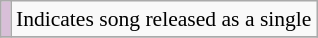<table class="wikitable" style="font-size:90%;">
<tr>
<td scope="row" style="background-color:#D8BFD8"></td>
<td>Indicates song released as a single</td>
</tr>
<tr>
</tr>
</table>
